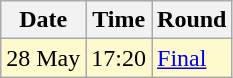<table class="wikitable">
<tr>
<th>Date</th>
<th>Time</th>
<th>Round</th>
</tr>
<tr style=background:lemonchiffon>
<td>28 May</td>
<td>17:20</td>
<td><a href='#'>Final</a></td>
</tr>
</table>
